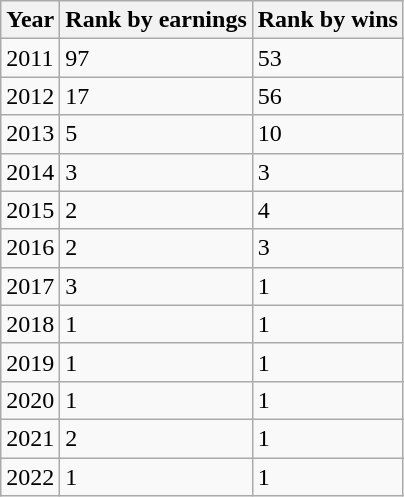<table class="wikitable sortable">
<tr>
<th>Year</th>
<th>Rank by earnings</th>
<th>Rank by wins</th>
</tr>
<tr>
<td>2011</td>
<td>97</td>
<td>53</td>
</tr>
<tr>
<td>2012</td>
<td>17</td>
<td>56</td>
</tr>
<tr>
<td>2013</td>
<td>5</td>
<td>10</td>
</tr>
<tr>
<td>2014</td>
<td>3</td>
<td>3</td>
</tr>
<tr>
<td>2015</td>
<td>2</td>
<td>4</td>
</tr>
<tr>
<td>2016</td>
<td>2</td>
<td>3</td>
</tr>
<tr>
<td>2017</td>
<td>3</td>
<td>1</td>
</tr>
<tr>
<td>2018</td>
<td>1</td>
<td>1</td>
</tr>
<tr>
<td>2019</td>
<td>1</td>
<td>1</td>
</tr>
<tr>
<td>2020</td>
<td>1</td>
<td>1</td>
</tr>
<tr>
<td>2021</td>
<td>2</td>
<td>1</td>
</tr>
<tr>
<td>2022</td>
<td>1</td>
<td>1</td>
</tr>
</table>
